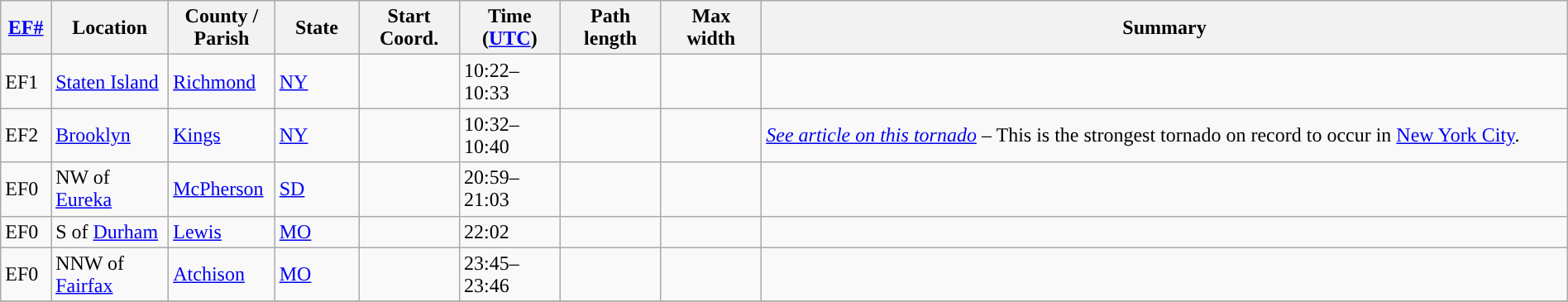<table class="wikitable sortable" style="width:100%;">
<tr>
<th scope="col"  style="width:3%; text-align:center;"><a href='#'>EF#</a></th>
<th scope="col"  style="width:7%; text-align:center;" class="unsortable">Location</th>
<th scope="col"  style="width:6%; text-align:center;" class="unsortable">County / Parish</th>
<th scope="col"  style="width:5%; text-align:center;">State</th>
<th scope="col"  style="width:6%; text-align:center;">Start Coord.</th>
<th scope="col"  style="width:6%; text-align:center;">Time (<a href='#'>UTC</a>)</th>
<th scope="col"  style="width:6%; text-align:center;">Path length</th>
<th scope="col"  style="width:6%; text-align:center;">Max width</th>
<th scope="col" class="unsortable" style="width:48%; text-align:center;">Summary</th>
</tr>
<tr>
<td>EF1</td>
<td><a href='#'>Staten Island</a></td>
<td><a href='#'>Richmond</a></td>
<td><a href='#'>NY</a></td>
<td></td>
<td>10:22–10:33</td>
<td></td>
<td></td>
<td></td>
</tr>
<tr>
<td>EF2</td>
<td><a href='#'>Brooklyn</a></td>
<td><a href='#'>Kings</a></td>
<td><a href='#'>NY</a></td>
<td></td>
<td>10:32–10:40</td>
<td></td>
<td></td>
<td><em><a href='#'>See article on this tornado</a></em> – This is the strongest tornado on record to occur in <a href='#'>New York City</a>.</td>
</tr>
<tr>
<td>EF0</td>
<td>NW of <a href='#'>Eureka</a></td>
<td><a href='#'>McPherson</a></td>
<td><a href='#'>SD</a></td>
<td></td>
<td>20:59–21:03</td>
<td></td>
<td></td>
<td></td>
</tr>
<tr>
<td>EF0</td>
<td>S of <a href='#'>Durham</a></td>
<td><a href='#'>Lewis</a></td>
<td><a href='#'>MO</a></td>
<td></td>
<td>22:02</td>
<td></td>
<td></td>
<td></td>
</tr>
<tr>
<td>EF0</td>
<td>NNW of <a href='#'>Fairfax</a></td>
<td><a href='#'>Atchison</a></td>
<td><a href='#'>MO</a></td>
<td></td>
<td>23:45–23:46</td>
<td></td>
<td></td>
<td></td>
</tr>
<tr>
</tr>
</table>
